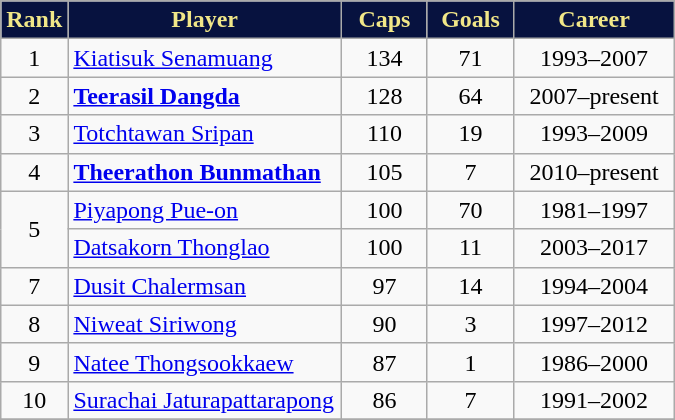<table class="wikitable sortable" style="text-align: center;">
<tr>
<th style="background-color: #07123F; color: #F1E788; width:30px">Rank</th>
<th style="background-color: #07123F; color: #F1E788; width:175px">Player</th>
<th style="background-color: #07123F; color: #F1E788; width:50px">Caps</th>
<th style="background-color: #07123F; color: #F1E788; width:50px">Goals</th>
<th style="background-color: #07123F; color: #F1E788; width:100px">Career</th>
</tr>
<tr>
<td>1</td>
<td style="text-align: left;"><a href='#'>Kiatisuk Senamuang</a></td>
<td>134</td>
<td>71</td>
<td>1993–2007</td>
</tr>
<tr>
<td>2</td>
<td style="text-align: left"><strong><a href='#'>Teerasil Dangda</a></strong></td>
<td>128</td>
<td>64</td>
<td>2007–present</td>
</tr>
<tr>
<td>3</td>
<td style="text-align: left;"><a href='#'>Totchtawan Sripan</a></td>
<td>110</td>
<td>19</td>
<td>1993–2009</td>
</tr>
<tr>
<td>4</td>
<td style="text-align: left;"><strong><a href='#'>Theerathon Bunmathan</a></strong></td>
<td>105</td>
<td>7</td>
<td>2010–present</td>
</tr>
<tr>
<td rowspan=2>5</td>
<td style="text-align: left;"><a href='#'>Piyapong Pue-on</a></td>
<td>100</td>
<td>70</td>
<td>1981–1997</td>
</tr>
<tr>
<td style="text-align: left;"><a href='#'>Datsakorn Thonglao</a></td>
<td>100</td>
<td>11</td>
<td>2003–2017</td>
</tr>
<tr>
<td>7</td>
<td style="text-align: left;"><a href='#'>Dusit Chalermsan</a></td>
<td>97</td>
<td>14</td>
<td>1994–2004</td>
</tr>
<tr>
<td>8</td>
<td style="text-align: left;"><a href='#'>Niweat Siriwong</a></td>
<td>90</td>
<td>3</td>
<td>1997–2012</td>
</tr>
<tr>
<td>9</td>
<td style="text-align: left;"><a href='#'>Natee Thongsookkaew</a></td>
<td>87</td>
<td>1</td>
<td>1986–2000</td>
</tr>
<tr>
<td>10</td>
<td style="text-align: left;"><a href='#'>Surachai Jaturapattarapong</a></td>
<td>86</td>
<td>7</td>
<td>1991–2002</td>
</tr>
<tr>
</tr>
</table>
